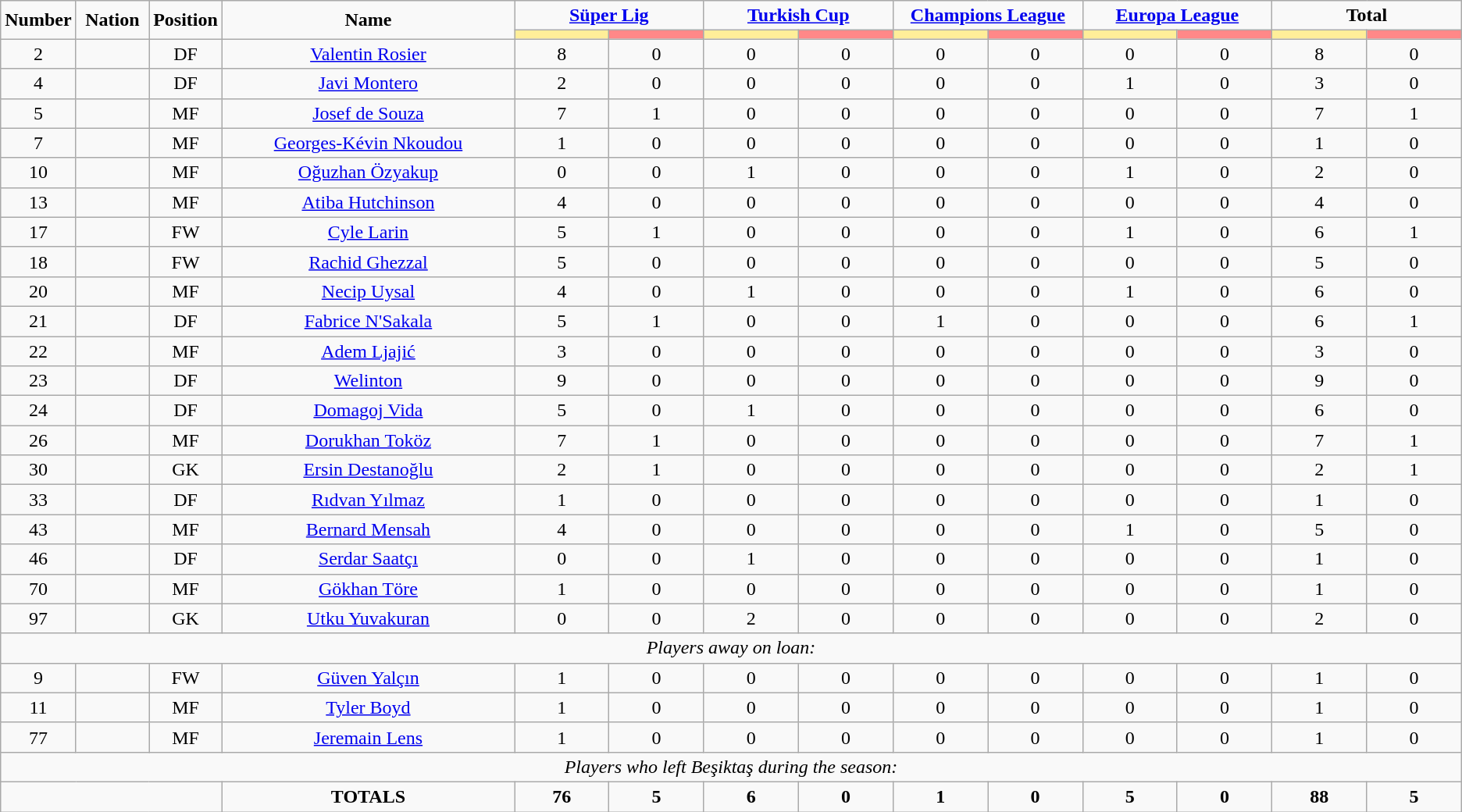<table class="wikitable" style="text-align:center;">
<tr>
<td rowspan="2"  style="width:5%; text-align:center;"><strong>Number</strong></td>
<td rowspan="2"  style="width:5%; text-align:center;"><strong>Nation</strong></td>
<td rowspan="2"  style="width:5%; text-align:center;"><strong>Position</strong></td>
<td rowspan="2"  style="width:20%; text-align:center;"><strong>Name</strong></td>
<td colspan="2" style="text-align:center;"><strong><a href='#'>Süper Lig</a></strong></td>
<td colspan="2" style="text-align:center;"><strong><a href='#'>Turkish Cup</a></strong></td>
<td colspan="2" style="text-align:center;"><strong><a href='#'>Champions League</a></strong></td>
<td colspan="2" style="text-align:center;"><strong><a href='#'>Europa League</a></strong></td>
<td colspan="2" style="text-align:center;"><strong>Total</strong></td>
</tr>
<tr>
<th style="width:60px; background:#fe9;"></th>
<th style="width:60px; background:#ff8888;"></th>
<th style="width:60px; background:#fe9;"></th>
<th style="width:60px; background:#ff8888;"></th>
<th style="width:60px; background:#fe9;"></th>
<th style="width:60px; background:#ff8888;"></th>
<th style="width:60px; background:#fe9;"></th>
<th style="width:60px; background:#ff8888;"></th>
<th style="width:60px; background:#fe9;"></th>
<th style="width:60px; background:#ff8888;"></th>
</tr>
<tr>
<td>2</td>
<td></td>
<td>DF</td>
<td><a href='#'>Valentin Rosier</a></td>
<td>8</td>
<td>0</td>
<td>0</td>
<td>0</td>
<td>0</td>
<td>0</td>
<td>0</td>
<td>0</td>
<td>8</td>
<td>0</td>
</tr>
<tr>
<td>4</td>
<td></td>
<td>DF</td>
<td><a href='#'>Javi Montero</a></td>
<td>2</td>
<td>0</td>
<td>0</td>
<td>0</td>
<td>0</td>
<td>0</td>
<td>1</td>
<td>0</td>
<td>3</td>
<td>0</td>
</tr>
<tr>
<td>5</td>
<td></td>
<td>MF</td>
<td><a href='#'>Josef de Souza</a></td>
<td>7</td>
<td>1</td>
<td>0</td>
<td>0</td>
<td>0</td>
<td>0</td>
<td>0</td>
<td>0</td>
<td>7</td>
<td>1</td>
</tr>
<tr>
<td>7</td>
<td></td>
<td>MF</td>
<td><a href='#'>Georges-Kévin Nkoudou</a></td>
<td>1</td>
<td>0</td>
<td>0</td>
<td>0</td>
<td>0</td>
<td>0</td>
<td>0</td>
<td>0</td>
<td>1</td>
<td>0</td>
</tr>
<tr>
<td>10</td>
<td></td>
<td>MF</td>
<td><a href='#'>Oğuzhan Özyakup</a></td>
<td>0</td>
<td>0</td>
<td>1</td>
<td>0</td>
<td>0</td>
<td>0</td>
<td>1</td>
<td>0</td>
<td>2</td>
<td>0</td>
</tr>
<tr>
<td>13</td>
<td></td>
<td>MF</td>
<td><a href='#'>Atiba Hutchinson</a></td>
<td>4</td>
<td>0</td>
<td>0</td>
<td>0</td>
<td>0</td>
<td>0</td>
<td>0</td>
<td>0</td>
<td>4</td>
<td>0</td>
</tr>
<tr>
<td>17</td>
<td></td>
<td>FW</td>
<td><a href='#'>Cyle Larin</a></td>
<td>5</td>
<td>1</td>
<td>0</td>
<td>0</td>
<td>0</td>
<td>0</td>
<td>1</td>
<td>0</td>
<td>6</td>
<td>1</td>
</tr>
<tr>
<td>18</td>
<td></td>
<td>FW</td>
<td><a href='#'>Rachid Ghezzal</a></td>
<td>5</td>
<td>0</td>
<td>0</td>
<td>0</td>
<td>0</td>
<td>0</td>
<td>0</td>
<td>0</td>
<td>5</td>
<td>0</td>
</tr>
<tr>
<td>20</td>
<td></td>
<td>MF</td>
<td><a href='#'>Necip Uysal</a></td>
<td>4</td>
<td>0</td>
<td>1</td>
<td>0</td>
<td>0</td>
<td>0</td>
<td>1</td>
<td>0</td>
<td>6</td>
<td>0</td>
</tr>
<tr>
<td>21</td>
<td></td>
<td>DF</td>
<td><a href='#'>Fabrice N'Sakala</a></td>
<td>5</td>
<td>1</td>
<td>0</td>
<td>0</td>
<td>1</td>
<td>0</td>
<td>0</td>
<td>0</td>
<td>6</td>
<td>1</td>
</tr>
<tr>
<td>22</td>
<td></td>
<td>MF</td>
<td><a href='#'>Adem Ljajić</a></td>
<td>3</td>
<td>0</td>
<td>0</td>
<td>0</td>
<td>0</td>
<td>0</td>
<td>0</td>
<td>0</td>
<td>3</td>
<td>0</td>
</tr>
<tr>
<td>23</td>
<td></td>
<td>DF</td>
<td><a href='#'>Welinton</a></td>
<td>9</td>
<td>0</td>
<td>0</td>
<td>0</td>
<td>0</td>
<td>0</td>
<td>0</td>
<td>0</td>
<td>9</td>
<td>0</td>
</tr>
<tr>
<td>24</td>
<td></td>
<td>DF</td>
<td><a href='#'>Domagoj Vida</a></td>
<td>5</td>
<td>0</td>
<td>1</td>
<td>0</td>
<td>0</td>
<td>0</td>
<td>0</td>
<td>0</td>
<td>6</td>
<td>0</td>
</tr>
<tr>
<td>26</td>
<td></td>
<td>MF</td>
<td><a href='#'>Dorukhan Toköz</a></td>
<td>7</td>
<td>1</td>
<td>0</td>
<td>0</td>
<td>0</td>
<td>0</td>
<td>0</td>
<td>0</td>
<td>7</td>
<td>1</td>
</tr>
<tr>
<td>30</td>
<td></td>
<td>GK</td>
<td><a href='#'>Ersin Destanoğlu</a></td>
<td>2</td>
<td>1</td>
<td>0</td>
<td>0</td>
<td>0</td>
<td>0</td>
<td>0</td>
<td>0</td>
<td>2</td>
<td>1</td>
</tr>
<tr>
<td>33</td>
<td></td>
<td>DF</td>
<td><a href='#'>Rıdvan Yılmaz</a></td>
<td>1</td>
<td>0</td>
<td>0</td>
<td>0</td>
<td>0</td>
<td>0</td>
<td>0</td>
<td>0</td>
<td>1</td>
<td>0</td>
</tr>
<tr>
<td>43</td>
<td></td>
<td>MF</td>
<td><a href='#'>Bernard Mensah</a></td>
<td>4</td>
<td>0</td>
<td>0</td>
<td>0</td>
<td>0</td>
<td>0</td>
<td>1</td>
<td>0</td>
<td>5</td>
<td>0</td>
</tr>
<tr>
<td>46</td>
<td></td>
<td>DF</td>
<td><a href='#'>Serdar Saatçı</a></td>
<td>0</td>
<td>0</td>
<td>1</td>
<td>0</td>
<td>0</td>
<td>0</td>
<td>0</td>
<td>0</td>
<td>1</td>
<td>0</td>
</tr>
<tr>
<td>70</td>
<td></td>
<td>MF</td>
<td><a href='#'>Gökhan Töre</a></td>
<td>1</td>
<td>0</td>
<td>0</td>
<td>0</td>
<td>0</td>
<td>0</td>
<td>0</td>
<td>0</td>
<td>1</td>
<td>0</td>
</tr>
<tr>
<td>97</td>
<td></td>
<td>GK</td>
<td><a href='#'>Utku Yuvakuran</a></td>
<td>0</td>
<td>0</td>
<td>2</td>
<td>0</td>
<td>0</td>
<td>0</td>
<td>0</td>
<td>0</td>
<td>2</td>
<td>0</td>
</tr>
<tr>
<td colspan="14"><em>Players away on loan:</em></td>
</tr>
<tr>
<td>9</td>
<td></td>
<td>FW</td>
<td><a href='#'>Güven Yalçın</a></td>
<td>1</td>
<td>0</td>
<td>0</td>
<td>0</td>
<td>0</td>
<td>0</td>
<td>0</td>
<td>0</td>
<td>1</td>
<td>0</td>
</tr>
<tr>
<td>11</td>
<td></td>
<td>MF</td>
<td><a href='#'>Tyler Boyd</a></td>
<td>1</td>
<td>0</td>
<td>0</td>
<td>0</td>
<td>0</td>
<td>0</td>
<td>0</td>
<td>0</td>
<td>1</td>
<td>0</td>
</tr>
<tr>
<td>77</td>
<td></td>
<td>MF</td>
<td><a href='#'>Jeremain Lens</a></td>
<td>1</td>
<td>0</td>
<td>0</td>
<td>0</td>
<td>0</td>
<td>0</td>
<td>0</td>
<td>0</td>
<td>1</td>
<td>0</td>
</tr>
<tr>
<td colspan="14"><em>Players who left Beşiktaş during the season:</em></td>
</tr>
<tr>
<td colspan="3"></td>
<td><strong>TOTALS</strong></td>
<td><strong>76</strong></td>
<td><strong>5</strong></td>
<td><strong>6</strong></td>
<td><strong>0</strong></td>
<td><strong>1</strong></td>
<td><strong>0</strong></td>
<td><strong>5</strong></td>
<td><strong>0</strong></td>
<td><strong>88</strong></td>
<td><strong>5</strong></td>
</tr>
</table>
